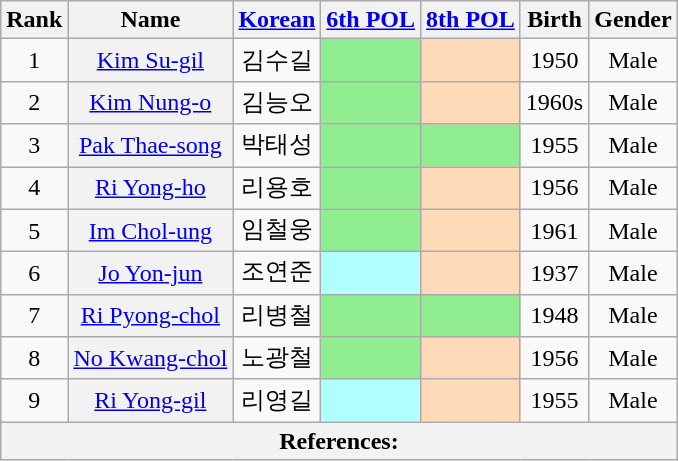<table class="wikitable sortable" style=text-align:center>
<tr>
<th scope="col">Rank</th>
<th scope="col">Name</th>
<th scope="col" class="unsortable"><a href='#'>Korean</a></th>
<th scope="col"><a href='#'>6th POL</a></th>
<th scope="col"><a href='#'>8th POL</a></th>
<th scope="col">Birth</th>
<th scope="col">Gender</th>
</tr>
<tr>
<td>1</td>
<th scope="row" style="font-weight:normal;"><a href='#'>Kim Su-gil</a></th>
<td>김수길</td>
<td bgcolor = LightGreen></td>
<td bgcolor = PeachPuff></td>
<td>1950</td>
<td>Male</td>
</tr>
<tr>
<td>2</td>
<th scope="row" style="font-weight:normal;"><a href='#'>Kim Nung-o</a></th>
<td>김능오</td>
<td bgcolor = LightGreen></td>
<td bgcolor = PeachPuff></td>
<td>1960s</td>
<td>Male</td>
</tr>
<tr>
<td>3</td>
<th scope="row" style="font-weight:normal;"><a href='#'>Pak Thae-song</a></th>
<td>박태성</td>
<td bgcolor = LightGreen></td>
<td bgcolor = LightGreen></td>
<td>1955</td>
<td>Male</td>
</tr>
<tr>
<td>4</td>
<th scope="row" style="font-weight:normal;"><a href='#'>Ri Yong-ho</a></th>
<td>리용호</td>
<td bgcolor = LightGreen></td>
<td bgcolor = PeachPuff></td>
<td>1956</td>
<td>Male</td>
</tr>
<tr>
<td>5</td>
<th scope="row" style="font-weight:normal;"><a href='#'>Im Chol-ung</a></th>
<td>임철웅</td>
<td bgcolor = LightGreen></td>
<td bgcolor = PeachPuff></td>
<td>1961</td>
<td>Male</td>
</tr>
<tr>
<td>6</td>
<th scope="row" style="font-weight:normal;"><a href='#'>Jo Yon-jun</a></th>
<td>조연준</td>
<td bgcolor = #B2FFFF></td>
<td bgcolor = PeachPuff></td>
<td>1937</td>
<td>Male</td>
</tr>
<tr>
<td>7</td>
<th scope="row" style="font-weight:normal;"><a href='#'>Ri Pyong-chol</a></th>
<td>리병철</td>
<td bgcolor = LightGreen></td>
<td bgcolor = LightGreen></td>
<td>1948</td>
<td>Male</td>
</tr>
<tr>
<td>8</td>
<th scope="row" style="font-weight:normal;"><a href='#'>No Kwang-chol</a></th>
<td>노광철</td>
<td bgcolor = LightGreen></td>
<td bgcolor = PeachPuff></td>
<td>1956</td>
<td>Male</td>
</tr>
<tr>
<td>9</td>
<th scope="row" style="font-weight:normal;"><a href='#'>Ri Yong-gil</a></th>
<td>리영길</td>
<td bgcolor = #B2FFFF></td>
<td bgcolor = PeachPuff></td>
<td>1955</td>
<td>Male</td>
</tr>
<tr class=sortbottom>
<th colspan = "7" align = left><strong>References:</strong><br></th>
</tr>
</table>
